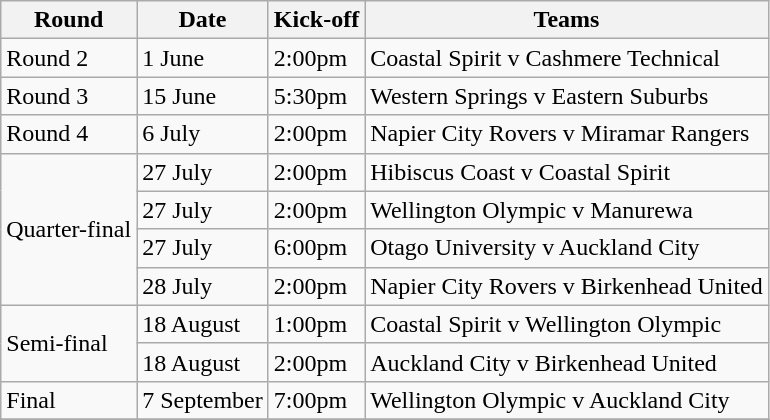<table class="wikitable">
<tr>
<th>Round</th>
<th>Date</th>
<th>Kick-off</th>
<th>Teams</th>
</tr>
<tr>
<td rowspan=1>Round 2</td>
<td>1 June</td>
<td>2:00pm</td>
<td>Coastal Spirit v Cashmere Technical</td>
</tr>
<tr>
<td rowspan=1>Round 3</td>
<td>15 June</td>
<td>5:30pm</td>
<td>Western Springs v Eastern Suburbs</td>
</tr>
<tr>
<td rowspan=1>Round 4</td>
<td>6 July</td>
<td>2:00pm</td>
<td>Napier City Rovers v Miramar Rangers</td>
</tr>
<tr>
<td rowspan=4>Quarter-final</td>
<td>27 July</td>
<td>2:00pm</td>
<td>Hibiscus Coast v Coastal Spirit</td>
</tr>
<tr>
<td>27 July</td>
<td>2:00pm</td>
<td>Wellington Olympic v Manurewa</td>
</tr>
<tr>
<td>27 July</td>
<td>6:00pm</td>
<td>Otago University v Auckland City</td>
</tr>
<tr>
<td>28 July</td>
<td>2:00pm</td>
<td>Napier City Rovers v Birkenhead United</td>
</tr>
<tr>
<td rowspan=2>Semi-final</td>
<td>18 August</td>
<td>1:00pm</td>
<td>Coastal Spirit v Wellington Olympic</td>
</tr>
<tr>
<td>18 August</td>
<td>2:00pm</td>
<td>Auckland City v Birkenhead United</td>
</tr>
<tr>
<td>Final</td>
<td>7 September</td>
<td>7:00pm</td>
<td>Wellington Olympic v Auckland City</td>
</tr>
<tr>
</tr>
</table>
